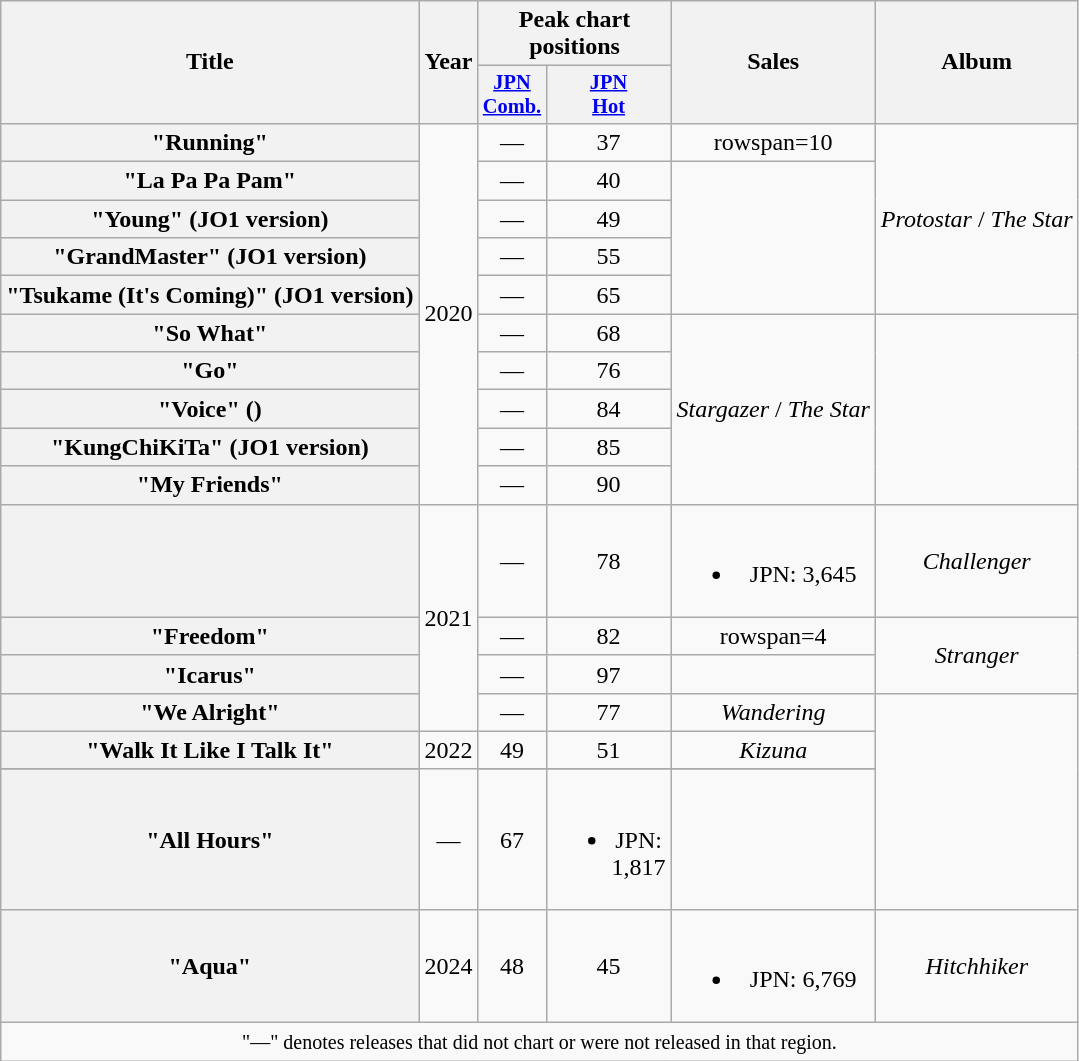<table class="wikitable plainrowheaders" style="text-align:center;">
<tr>
<th scope="col" rowspan="2">Title</th>
<th scope="col" rowspan="2">Year</th>
<th scope="col" colspan="2">Peak chart positions</th>
<th scope="col" rowspan="2">Sales</th>
<th scope="col" rowspan="2">Album</th>
</tr>
<tr>
<th scope="col" style="width:2.75em;font-size:85%;"><a href='#'>JPN<br>Comb.</a><br></th>
<th scope="col" style="width:2.75em;font-size:85%;"><a href='#'>JPN<br>Hot</a><br></th>
</tr>
<tr>
<th scope="row">"Running"</th>
<td rowspan="10">2020</td>
<td>—</td>
<td>37</td>
<td>rowspan=10 </td>
<td style="text-align:center;" rowspan="5"><em>Protostar</em>  / <em>The Star</em></td>
</tr>
<tr>
<th scope="row">"La Pa Pa Pam"</th>
<td>—</td>
<td>40</td>
</tr>
<tr>
<th scope="row">"Young" (JO1 version)</th>
<td>—</td>
<td>49</td>
</tr>
<tr>
<th scope="row">"GrandMaster" (JO1 version)</th>
<td>—</td>
<td>55</td>
</tr>
<tr>
<th scope="row">"Tsukame (It's Coming)" (JO1 version)</th>
<td>—</td>
<td>65</td>
</tr>
<tr>
<th scope="row">"So What"</th>
<td>—</td>
<td>68</td>
<td style="text-align:center;" rowspan="5"><em>Stargazer</em>  / <em>The Star</em></td>
</tr>
<tr>
<th scope="row">"Go"</th>
<td>—</td>
<td>76</td>
</tr>
<tr>
<th scope="row">"Voice" ()</th>
<td>—</td>
<td>84</td>
</tr>
<tr>
<th scope="row">"KungChiKiTa" (JO1 version)</th>
<td>—</td>
<td>85</td>
</tr>
<tr>
<th scope="row">"My Friends"</th>
<td>—</td>
<td>90</td>
</tr>
<tr>
<th scope="row"></th>
<td rowspan="4">2021</td>
<td>—</td>
<td>78</td>
<td><br><ul><li>JPN: 3,645</li></ul></td>
<td><em>Challenger</em> </td>
</tr>
<tr>
<th scope="row">"Freedom"</th>
<td>—</td>
<td>82</td>
<td>rowspan=4 </td>
<td style="text-align:center;" rowspan=2><em>Stranger</em> </td>
</tr>
<tr>
<th scope="row">"Icarus"</th>
<td>—</td>
<td>97</td>
</tr>
<tr>
<th scope="row">"We Alright"</th>
<td>—</td>
<td>77</td>
<td style="text-align:center;"><em>Wandering</em> </td>
</tr>
<tr>
<th scope="row">"Walk It Like I Talk It"</th>
<td rowspan=2>2022</td>
<td>49</td>
<td>51</td>
<td style="text-align:center;"><em>Kizuna</em></td>
</tr>
<tr>
</tr>
<tr>
<th scope="row">"All Hours"</th>
<td>—</td>
<td>67</td>
<td><br><ul><li>JPN: 1,817</li></ul></td>
<td></td>
</tr>
<tr>
<th scope="row">"Aqua"</th>
<td>2024</td>
<td>48</td>
<td>45</td>
<td><br><ul><li>JPN: 6,769</li></ul></td>
<td><em>Hitchhiker</em> </td>
</tr>
<tr>
<td colspan="8"><small>"—" denotes releases that did not chart or were not released in that region.</small></td>
</tr>
</table>
